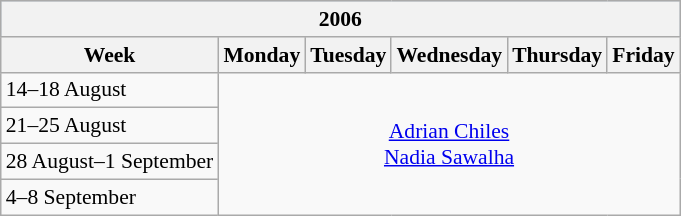<table class="wikitable mw-collapsible" style="border:1px #aaa solid; font-size:90%;">
<tr style="text-align:center; background:#b0c4de;">
<th colspan=6>2006</th>
</tr>
<tr>
<th>Week</th>
<th>Monday</th>
<th>Tuesday</th>
<th>Wednesday</th>
<th>Thursday</th>
<th>Friday</th>
</tr>
<tr>
<td>14–18 August</td>
<td rowspan="4" colspan="5" style="text-align:center;"><a href='#'>Adrian Chiles</a> <br><a href='#'>Nadia Sawalha</a></td>
</tr>
<tr>
<td>21–25 August</td>
</tr>
<tr>
<td>28 August–1 September</td>
</tr>
<tr>
<td>4–8 September</td>
</tr>
</table>
